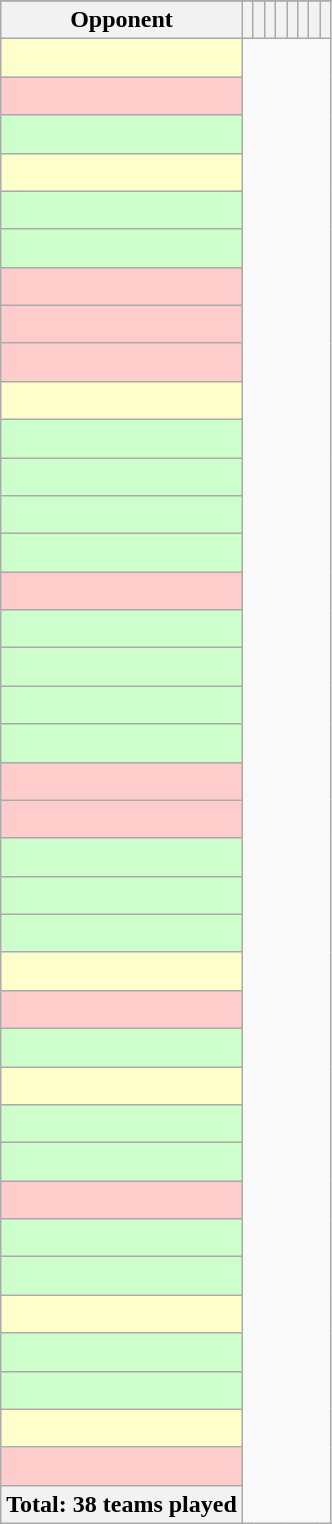<table class="wikitable sortable" style="text-align: center">
<tr>
</tr>
<tr style="color:black;">
<th>Opponent</th>
<th></th>
<th></th>
<th></th>
<th></th>
<th></th>
<th></th>
<th></th>
<th></th>
</tr>
<tr bgcolor="#FFC">
<td style="text-align:left;"><br></td>
</tr>
<tr bgcolor="#FCC">
<td style="text-align:left;"><br></td>
</tr>
<tr bgcolor="#CFC">
<td style="text-align:left;"><br></td>
</tr>
<tr bgcolor="#FFC">
<td style="text-align:left;"><br></td>
</tr>
<tr bgcolor="#CFC">
<td style="text-align:left;"><br></td>
</tr>
<tr bgcolor="#CFC">
<td style="text-align:left;"><br></td>
</tr>
<tr bgcolor="#FCC">
<td style="text-align:left;"><br></td>
</tr>
<tr bgcolor="#FCC">
<td style="text-align:left;"><br></td>
</tr>
<tr bgcolor="#FCC">
<td style="text-align:left;"><br></td>
</tr>
<tr bgcolor="#FFC">
<td style="text-align:left;"><br></td>
</tr>
<tr bgcolor="#CFC">
<td style="text-align:left;"><br></td>
</tr>
<tr bgcolor="#CFC">
<td style="text-align:left;"><br></td>
</tr>
<tr bgcolor="#CFC">
<td style="text-align:left;"><br></td>
</tr>
<tr bgcolor="#CFC">
<td style="text-align:left;"><br></td>
</tr>
<tr bgcolor="#FCC">
<td style="text-align:left;"><br></td>
</tr>
<tr bgcolor="#CFC">
<td style="text-align:left;"><br></td>
</tr>
<tr bgcolor="#CFC">
<td style="text-align:left;"><br></td>
</tr>
<tr bgcolor="#CFC">
<td style="text-align:left;"><br></td>
</tr>
<tr bgcolor="#CFC">
<td style="text-align:left;"><br></td>
</tr>
<tr bgcolor="#FCC">
<td style="text-align:left;"><br></td>
</tr>
<tr bgcolor="#FCC">
<td style="text-align:left;"><br></td>
</tr>
<tr bgcolor="#CFC">
<td style="text-align:left;"><br></td>
</tr>
<tr bgcolor="#CFC">
<td style="text-align:left;"><br></td>
</tr>
<tr bgcolor="#CFC">
<td style="text-align:left;"><br></td>
</tr>
<tr bgcolor="#FFC">
<td style="text-align:left;"><br></td>
</tr>
<tr bgcolor="#FCC">
<td style="text-align:left;"><br></td>
</tr>
<tr bgcolor="#CFC">
<td style="text-align:left;"><br></td>
</tr>
<tr bgcolor="#FFC">
<td style="text-align:left;"><br></td>
</tr>
<tr bgcolor="#CFC">
<td style="text-align:left;"><br></td>
</tr>
<tr bgcolor="#CFC">
<td style="text-align:left;"><br></td>
</tr>
<tr bgcolor="#FCC">
<td style="text-align:left;"><br></td>
</tr>
<tr bgcolor="#CFC">
<td style="text-align:left;"><br></td>
</tr>
<tr bgcolor="#CFC">
<td style="text-align:left;"><br></td>
</tr>
<tr bgcolor="#FFC">
<td style="text-align:left;"><br></td>
</tr>
<tr bgcolor="#CFC">
<td style="text-align:left;"><br></td>
</tr>
<tr bgcolor="#CFC">
<td style="text-align:left;"><br></td>
</tr>
<tr bgcolor="#FFC">
<td style="text-align:left;"><br></td>
</tr>
<tr bgcolor="#FCC">
<td style="text-align:left;"><br></td>
</tr>
<tr class="sortbottom">
<th>Total: 38 teams played<br></th>
</tr>
</table>
